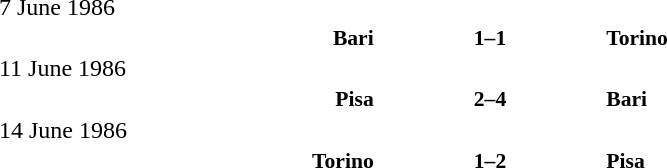<table width=100% cellspacing=1>
<tr>
<th width=20%></th>
<th width=12%></th>
<th width=20%></th>
<th></th>
</tr>
<tr>
<td>7 June 1986</td>
</tr>
<tr style=font-size:90%>
<td align=right><strong>Bari</strong></td>
<td align=center><strong>1–1</strong></td>
<td><strong>Torino</strong></td>
</tr>
<tr>
<td>11 June 1986</td>
</tr>
<tr style=font-size:90%>
<td align=right><strong>Pisa</strong></td>
<td align=center><strong>2–4</strong></td>
<td><strong>Bari</strong></td>
</tr>
<tr>
<td>14 June 1986</td>
</tr>
<tr style=font-size:90%>
<td align=right><strong>Torino</strong></td>
<td align=center><strong>1–2</strong></td>
<td><strong>Pisa</strong></td>
</tr>
</table>
